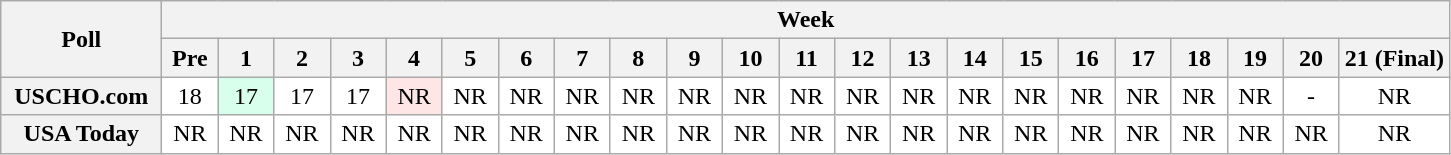<table class="wikitable" style="white-space:nowrap;">
<tr>
<th scope="col" width="100" rowspan="2">Poll</th>
<th colspan="25">Week</th>
</tr>
<tr>
<th scope="col" width="30">Pre</th>
<th scope="col" width="30">1</th>
<th scope="col" width="30">2</th>
<th scope="col" width="30">3</th>
<th scope="col" width="30">4</th>
<th scope="col" width="30">5</th>
<th scope="col" width="30">6</th>
<th scope="col" width="30">7</th>
<th scope="col" width="30">8</th>
<th scope="col" width="30">9</th>
<th scope="col" width="30">10</th>
<th scope="col" width="30">11</th>
<th scope="col" width="30">12</th>
<th scope="col" width="30">13</th>
<th scope="col" width="30">14</th>
<th scope="col" width="30">15</th>
<th scope="col" width="30">16</th>
<th scope="col" width="30">17</th>
<th scope="col" width="30">18</th>
<th scope="col" width="30">19</th>
<th scope="col" width="30">20</th>
<th scope="col" width="30">21 (Final)</th>
</tr>
<tr style="text-align:center;">
<th>USCHO.com</th>
<td bgcolor=FFFFFF>18</td>
<td bgcolor=D8FFEB>17</td>
<td bgcolor=FFFFFF>17</td>
<td bgcolor=FFFFFF>17</td>
<td bgcolor=FFE6E6>NR</td>
<td bgcolor=FFFFFF>NR</td>
<td bgcolor=FFFFFF>NR</td>
<td bgcolor=FFFFFF>NR</td>
<td bgcolor=FFFFFF>NR</td>
<td bgcolor=FFFFFF>NR</td>
<td bgcolor=FFFFFF>NR</td>
<td bgcolor=FFFFFF>NR</td>
<td bgcolor=FFFFFF>NR</td>
<td bgcolor=FFFFFF>NR</td>
<td bgcolor=FFFFFF>NR</td>
<td bgcolor=FFFFFF>NR</td>
<td bgcolor=FFFFFF>NR</td>
<td bgcolor=FFFFFF>NR</td>
<td bgcolor=FFFFFF>NR</td>
<td bgcolor=FFFFFF>NR</td>
<td bgcolor=FFFFFF>-</td>
<td bgcolor=FFFFFF>NR</td>
</tr>
<tr style="text-align:center;">
<th>USA Today</th>
<td bgcolor=FFFFFF>NR</td>
<td bgcolor=FFFFFF>NR</td>
<td bgcolor=FFFFFF>NR</td>
<td bgcolor=FFFFFF>NR</td>
<td bgcolor=FFFFFF>NR</td>
<td bgcolor=FFFFFF>NR</td>
<td bgcolor=FFFFFF>NR</td>
<td bgcolor=FFFFFF>NR</td>
<td bgcolor=FFFFFF>NR</td>
<td bgcolor=FFFFFF>NR</td>
<td bgcolor=FFFFFF>NR</td>
<td bgcolor=FFFFFF>NR</td>
<td bgcolor=FFFFFF>NR</td>
<td bgcolor=FFFFFF>NR</td>
<td bgcolor=FFFFFF>NR</td>
<td bgcolor=FFFFFF>NR</td>
<td bgcolor=FFFFFF>NR</td>
<td bgcolor=FFFFFF>NR</td>
<td bgcolor=FFFFFF>NR</td>
<td bgcolor=FFFFFF>NR</td>
<td bgcolor=FFFFFF>NR</td>
<td bgcolor=FFFFFF>NR</td>
</tr>
</table>
